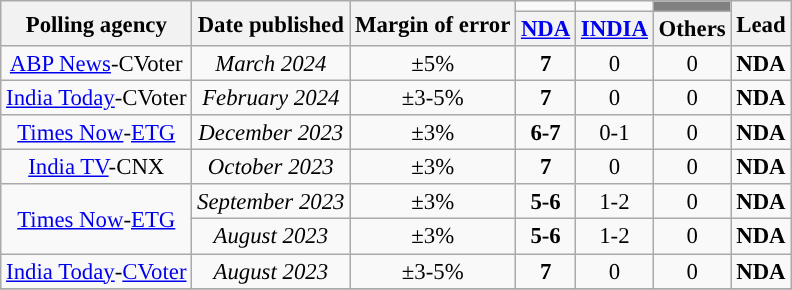<table class="wikitable sortable" style="text-align:center;font-size:95%;line-height:16px">
<tr>
<th rowspan="2">Polling agency</th>
<th rowspan="2">Date published</th>
<th rowspan="2">Margin of error</th>
<td bgcolor=></td>
<td bgcolor=></td>
<td bgcolor=grey></td>
<th rowspan="2">Lead</th>
</tr>
<tr>
<th><a href='#'>NDA</a></th>
<th><a href='#'>INDIA</a></th>
<th>Others</th>
</tr>
<tr>
<td><a href='#'>ABP News</a>-CVoter</td>
<td><em>March 2024</em></td>
<td>±5%</td>
<td bgcolor=><strong>7</strong></td>
<td>0</td>
<td>0</td>
<td bgcolor=><strong>NDA</strong></td>
</tr>
<tr>
<td><a href='#'>India Today</a>-CVoter</td>
<td><em>February 2024</em></td>
<td>±3-5%</td>
<td bgcolor=><strong>7</strong></td>
<td>0</td>
<td>0</td>
<td bgcolor=><strong>NDA</strong></td>
</tr>
<tr>
<td><a href='#'>Times Now</a>-<a href='#'>ETG</a></td>
<td><em>December 2023</em></td>
<td>±3%</td>
<td bgcolor=><strong>6-7</strong></td>
<td>0-1</td>
<td>0</td>
<td bgcolor=><strong>NDA</strong></td>
</tr>
<tr>
<td><a href='#'>India TV</a>-CNX</td>
<td><em>October 2023</em></td>
<td>±3%</td>
<td bgcolor=><strong>7</strong></td>
<td>0</td>
<td>0</td>
<td bgcolor=><strong>NDA</strong></td>
</tr>
<tr>
<td rowspan="2"><a href='#'>Times Now</a>-<a href='#'>ETG</a></td>
<td><em>September 2023</em></td>
<td>±3%</td>
<td bgcolor=><strong>5-6</strong></td>
<td>1-2</td>
<td>0</td>
<td bgcolor=><strong>NDA</strong></td>
</tr>
<tr>
<td><em>August 2023</em></td>
<td>±3%</td>
<td bgcolor=><strong>5-6</strong></td>
<td>1-2</td>
<td>0</td>
<td bgcolor=><strong>NDA</strong></td>
</tr>
<tr>
<td><a href='#'>India Today</a>-<a href='#'>CVoter</a></td>
<td><em>August 2023</em></td>
<td>±3-5%</td>
<td><strong>7</strong></td>
<td>0</td>
<td>0</td>
<td><strong>NDA</strong></td>
</tr>
<tr>
</tr>
</table>
